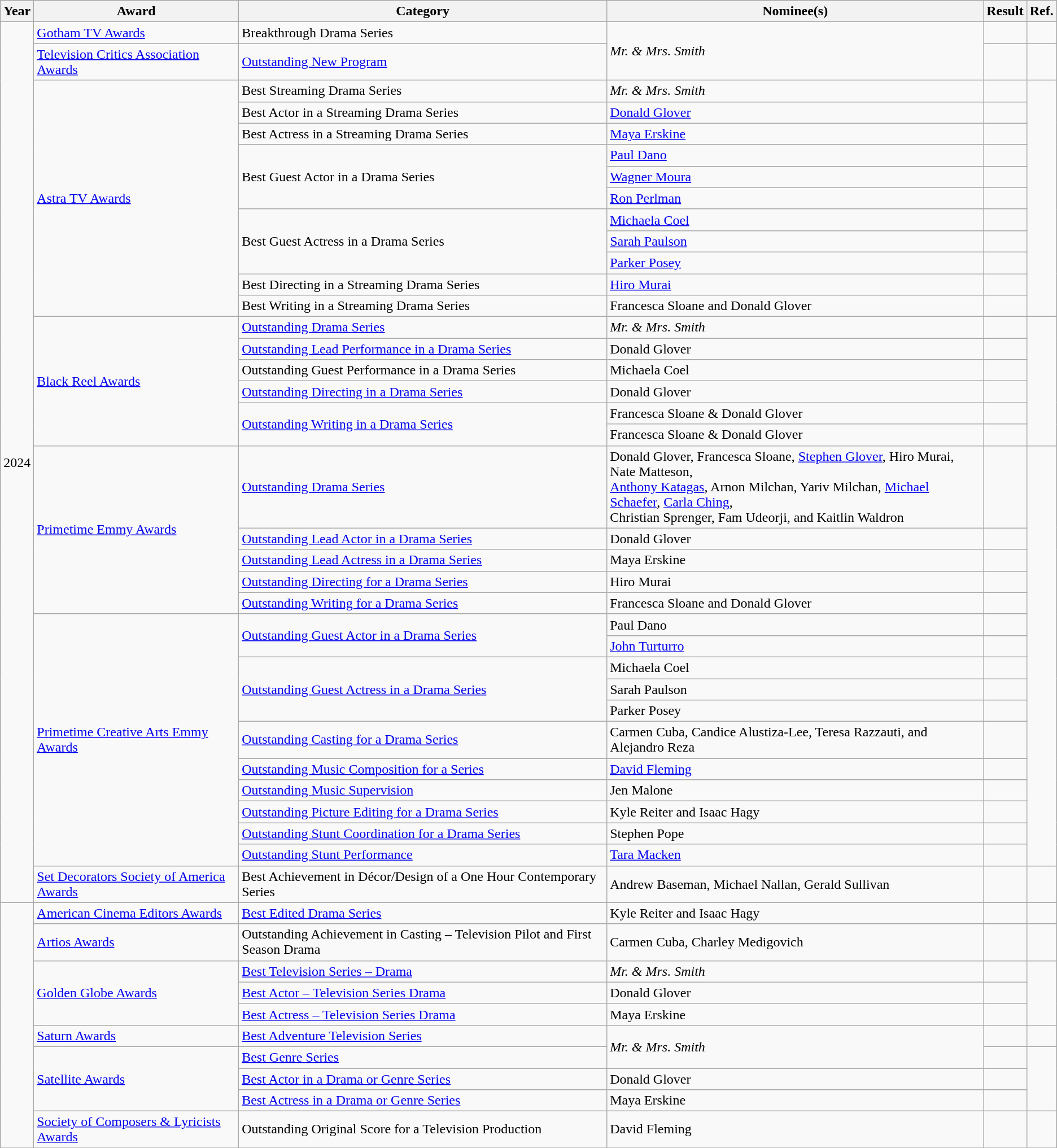<table class="wikitable plainrowheaders sortable">
<tr>
<th scope="col">Year</th>
<th scope="col">Award</th>
<th scope="col">Category</th>
<th scope="col">Nominee(s)</th>
<th scope="col">Result</th>
<th scope="col" class="unsortable">Ref.</th>
</tr>
<tr>
<td rowspan="36" align="center" scope="rowgroup">2024</td>
<td><a href='#'>Gotham TV Awards</a></td>
<td>Breakthrough Drama Series</td>
<td rowspan="2"><em>Mr. & Mrs. Smith</em></td>
<td></td>
<td align="center"></td>
</tr>
<tr>
<td><a href='#'>Television Critics Association Awards</a></td>
<td><a href='#'>Outstanding New Program</a></td>
<td></td>
<td align="center"></td>
</tr>
<tr>
<td rowspan="11"><a href='#'>Astra TV Awards</a></td>
<td>Best Streaming Drama Series</td>
<td><em>Mr. & Mrs. Smith</em></td>
<td></td>
<td align="center" rowspan="11"></td>
</tr>
<tr>
<td>Best Actor in a Streaming Drama Series</td>
<td><a href='#'>Donald Glover</a></td>
<td></td>
</tr>
<tr>
<td>Best Actress in a Streaming Drama Series</td>
<td><a href='#'>Maya Erskine</a></td>
<td></td>
</tr>
<tr>
<td rowspan="3">Best Guest Actor in a Drama Series</td>
<td><a href='#'>Paul Dano</a></td>
<td></td>
</tr>
<tr>
<td><a href='#'>Wagner Moura</a></td>
<td></td>
</tr>
<tr>
<td><a href='#'>Ron Perlman</a></td>
<td></td>
</tr>
<tr>
<td rowspan="3">Best Guest Actress in a Drama Series</td>
<td><a href='#'>Michaela Coel</a></td>
<td></td>
</tr>
<tr>
<td><a href='#'>Sarah Paulson</a></td>
<td></td>
</tr>
<tr>
<td><a href='#'>Parker Posey</a></td>
<td></td>
</tr>
<tr>
<td>Best Directing in a Streaming Drama Series</td>
<td><a href='#'>Hiro Murai</a> </td>
<td></td>
</tr>
<tr>
<td>Best Writing in a Streaming Drama Series</td>
<td>Francesca Sloane and Donald Glover </td>
<td></td>
</tr>
<tr>
<td rowspan="6"><a href='#'>Black Reel Awards</a></td>
<td><a href='#'>Outstanding Drama Series</a></td>
<td><em>Mr. & Mrs. Smith</em></td>
<td></td>
<td rowspan="6" align=center></td>
</tr>
<tr>
<td><a href='#'>Outstanding Lead Performance in a Drama Series</a></td>
<td>Donald Glover</td>
<td></td>
</tr>
<tr>
<td>Outstanding Guest Performance in a Drama Series</td>
<td>Michaela Coel</td>
<td></td>
</tr>
<tr>
<td><a href='#'>Outstanding Directing in a Drama Series</a></td>
<td>Donald Glover </td>
<td></td>
</tr>
<tr>
<td rowspan="2"><a href='#'>Outstanding Writing in a Drama Series</a></td>
<td>Francesca Sloane & Donald Glover </td>
<td></td>
</tr>
<tr>
<td>Francesca Sloane & Donald Glover </td>
<td></td>
</tr>
<tr>
<td rowspan="5"><a href='#'>Primetime Emmy Awards</a></td>
<td><a href='#'>Outstanding Drama Series</a></td>
<td>Donald Glover, Francesca Sloane, <a href='#'>Stephen Glover</a>, Hiro Murai, Nate Matteson, <br> <a href='#'>Anthony Katagas</a>, Arnon Milchan, Yariv Milchan, <a href='#'>Michael Schaefer</a>, <a href='#'>Carla Ching</a>, <br> Christian Sprenger, Fam Udeorji, and Kaitlin Waldron</td>
<td></td>
<td align="center" rowspan="16"></td>
</tr>
<tr>
<td><a href='#'>Outstanding Lead Actor in a Drama Series</a></td>
<td>Donald Glover </td>
<td></td>
</tr>
<tr>
<td><a href='#'>Outstanding Lead Actress in a Drama Series</a></td>
<td>Maya Erskine </td>
<td></td>
</tr>
<tr>
<td><a href='#'>Outstanding Directing for a Drama Series</a></td>
<td>Hiro Murai </td>
<td></td>
</tr>
<tr>
<td><a href='#'>Outstanding Writing for a Drama Series</a></td>
<td>Francesca Sloane and Donald Glover </td>
<td></td>
</tr>
<tr>
<td rowspan="11"><a href='#'>Primetime Creative Arts Emmy Awards</a></td>
<td rowspan="2"><a href='#'>Outstanding Guest Actor in a Drama Series</a></td>
<td>Paul Dano </td>
<td></td>
</tr>
<tr>
<td><a href='#'>John Turturro</a> </td>
<td></td>
</tr>
<tr>
<td rowspan="3"><a href='#'>Outstanding Guest Actress in a Drama Series</a></td>
<td>Michaela Coel </td>
<td></td>
</tr>
<tr>
<td>Sarah Paulson </td>
<td></td>
</tr>
<tr>
<td>Parker Posey </td>
<td></td>
</tr>
<tr>
<td><a href='#'>Outstanding Casting for a Drama Series</a></td>
<td>Carmen Cuba, Candice Alustiza-Lee, Teresa Razzauti, and Alejandro Reza</td>
<td></td>
</tr>
<tr>
<td><a href='#'>Outstanding Music Composition for a Series</a></td>
<td><a href='#'>David Fleming</a> </td>
<td></td>
</tr>
<tr>
<td><a href='#'>Outstanding Music Supervision</a></td>
<td>Jen Malone </td>
<td></td>
</tr>
<tr>
<td><a href='#'>Outstanding Picture Editing for a Drama Series</a></td>
<td>Kyle Reiter and Isaac Hagy </td>
<td></td>
</tr>
<tr>
<td><a href='#'>Outstanding Stunt Coordination for a Drama Series</a></td>
<td>Stephen Pope</td>
<td></td>
</tr>
<tr>
<td><a href='#'>Outstanding Stunt Performance</a></td>
<td><a href='#'>Tara Macken</a> </td>
<td></td>
</tr>
<tr>
<td><a href='#'>Set Decorators Society of America Awards</a></td>
<td>Best Achievement in Décor/Design of a One Hour Contemporary Series</td>
<td>Andrew Baseman, Michael Nallan, Gerald Sullivan</td>
<td></td>
<td align="center"></td>
</tr>
<tr>
<td rowspan="10"></td>
<td><a href='#'>American Cinema Editors Awards</a></td>
<td><a href='#'>Best Edited Drama Series</a></td>
<td>Kyle Reiter and Isaac Hagy </td>
<td></td>
<td align="center"></td>
</tr>
<tr>
<td><a href='#'>Artios Awards</a></td>
<td>Outstanding Achievement in Casting – Television Pilot and First Season Drama</td>
<td>Carmen Cuba, Charley Medigovich</td>
<td></td>
<td align="center"></td>
</tr>
<tr>
<td rowspan="3"><a href='#'>Golden Globe Awards</a></td>
<td><a href='#'>Best Television Series – Drama</a></td>
<td><em>Mr. & Mrs. Smith</em></td>
<td></td>
<td align="center" rowspan="3"></td>
</tr>
<tr>
<td><a href='#'>Best Actor – Television Series Drama</a></td>
<td>Donald Glover</td>
<td></td>
</tr>
<tr>
<td><a href='#'>Best Actress – Television Series Drama</a></td>
<td>Maya Erskine</td>
<td></td>
</tr>
<tr>
<td><a href='#'>Saturn Awards</a></td>
<td><a href='#'>Best Adventure Television Series</a></td>
<td rowspan="2"><em>Mr. & Mrs. Smith</em></td>
<td></td>
<td align="center" rowspan="1"></td>
</tr>
<tr>
<td rowspan="3"><a href='#'>Satellite Awards</a></td>
<td><a href='#'>Best Genre Series</a></td>
<td></td>
<td align="center" rowspan="3"></td>
</tr>
<tr>
<td><a href='#'>Best Actor in a Drama or Genre Series</a></td>
<td>Donald Glover</td>
<td></td>
</tr>
<tr>
<td><a href='#'>Best Actress in a Drama or Genre Series</a></td>
<td>Maya Erskine</td>
<td></td>
</tr>
<tr>
<td><a href='#'>Society of Composers & Lyricists Awards</a></td>
<td>Outstanding Original Score for a Television Production</td>
<td>David Fleming</td>
<td></td>
<td align="center"></td>
</tr>
<tr>
</tr>
</table>
